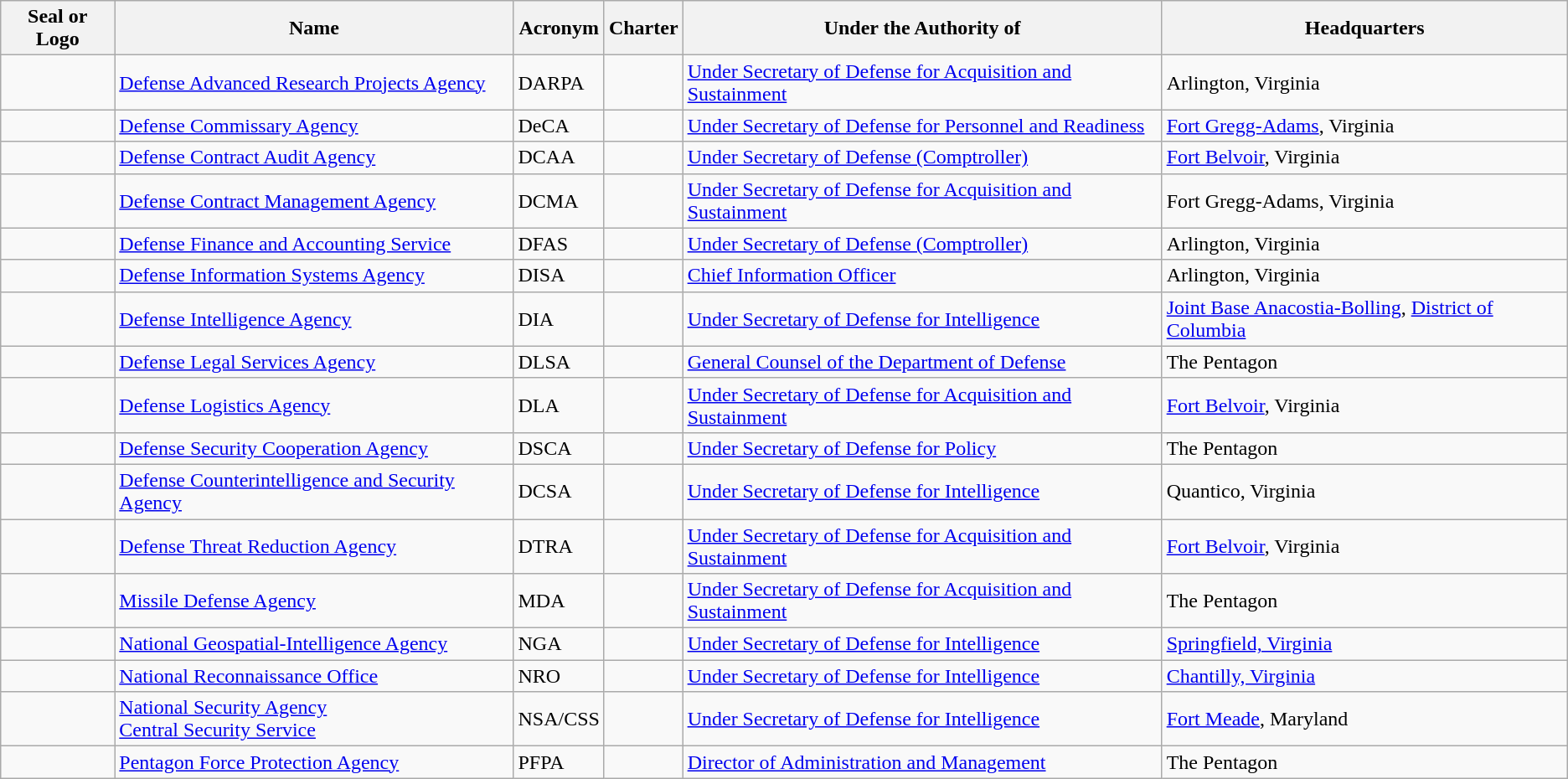<table class="wikitable">
<tr>
<th>Seal or Logo</th>
<th>Name</th>
<th>Acronym</th>
<th>Charter</th>
<th>Under the Authority of</th>
<th>Headquarters</th>
</tr>
<tr>
<td></td>
<td><a href='#'>Defense Advanced Research Projects Agency</a></td>
<td>DARPA</td>
<td></td>
<td><a href='#'>Under Secretary of Defense for Acquisition and Sustainment</a></td>
<td>Arlington, Virginia</td>
</tr>
<tr>
<td></td>
<td><a href='#'>Defense Commissary Agency</a></td>
<td>DeCA</td>
<td></td>
<td><a href='#'>Under Secretary of Defense for Personnel and Readiness</a></td>
<td><a href='#'>Fort Gregg-Adams</a>, Virginia</td>
</tr>
<tr>
<td></td>
<td><a href='#'>Defense Contract Audit Agency</a></td>
<td>DCAA</td>
<td></td>
<td><a href='#'>Under Secretary of Defense (Comptroller)</a></td>
<td><a href='#'>Fort Belvoir</a>, Virginia</td>
</tr>
<tr>
<td></td>
<td><a href='#'>Defense Contract Management Agency</a></td>
<td>DCMA</td>
<td></td>
<td><a href='#'>Under Secretary of Defense for Acquisition and Sustainment</a></td>
<td>Fort Gregg-Adams, Virginia</td>
</tr>
<tr>
<td></td>
<td><a href='#'>Defense Finance and Accounting Service</a></td>
<td>DFAS</td>
<td></td>
<td><a href='#'>Under Secretary of Defense (Comptroller)</a></td>
<td>Arlington, Virginia</td>
</tr>
<tr>
<td></td>
<td><a href='#'>Defense Information Systems Agency</a></td>
<td>DISA</td>
<td></td>
<td><a href='#'>Chief Information Officer</a></td>
<td>Arlington, Virginia</td>
</tr>
<tr>
<td></td>
<td><a href='#'>Defense Intelligence Agency</a></td>
<td>DIA</td>
<td></td>
<td><a href='#'>Under Secretary of Defense for Intelligence</a></td>
<td><a href='#'>Joint Base Anacostia-Bolling</a>, <a href='#'>District of Columbia</a></td>
</tr>
<tr>
<td></td>
<td><a href='#'>Defense Legal Services Agency</a></td>
<td>DLSA</td>
<td></td>
<td><a href='#'>General Counsel of the Department of Defense</a></td>
<td>The Pentagon</td>
</tr>
<tr>
<td></td>
<td><a href='#'>Defense Logistics Agency</a></td>
<td>DLA</td>
<td></td>
<td><a href='#'>Under Secretary of Defense for Acquisition and Sustainment</a></td>
<td><a href='#'>Fort Belvoir</a>, Virginia</td>
</tr>
<tr>
<td></td>
<td><a href='#'>Defense Security Cooperation Agency</a></td>
<td>DSCA</td>
<td></td>
<td><a href='#'>Under Secretary of Defense for Policy</a></td>
<td>The Pentagon</td>
</tr>
<tr>
<td></td>
<td><a href='#'>Defense Counterintelligence and Security Agency</a></td>
<td>DCSA</td>
<td></td>
<td><a href='#'>Under Secretary of Defense for Intelligence</a></td>
<td>Quantico, Virginia</td>
</tr>
<tr>
<td></td>
<td><a href='#'>Defense Threat Reduction Agency</a></td>
<td>DTRA</td>
<td></td>
<td><a href='#'>Under Secretary of Defense for Acquisition and Sustainment</a></td>
<td><a href='#'>Fort Belvoir</a>, Virginia</td>
</tr>
<tr>
<td></td>
<td><a href='#'>Missile Defense Agency</a></td>
<td>MDA</td>
<td></td>
<td><a href='#'>Under Secretary of Defense for Acquisition and Sustainment</a></td>
<td>The Pentagon</td>
</tr>
<tr>
<td></td>
<td><a href='#'>National Geospatial-Intelligence Agency</a></td>
<td>NGA</td>
<td></td>
<td><a href='#'>Under Secretary of Defense for Intelligence</a></td>
<td><a href='#'>Springfield, Virginia</a></td>
</tr>
<tr>
<td></td>
<td><a href='#'>National Reconnaissance Office</a></td>
<td>NRO</td>
<td></td>
<td><a href='#'>Under Secretary of Defense for Intelligence</a></td>
<td><a href='#'>Chantilly, Virginia</a></td>
</tr>
<tr>
<td><br></td>
<td><a href='#'>National Security Agency</a><br><a href='#'>Central Security Service</a></td>
<td>NSA/CSS</td>
<td></td>
<td><a href='#'>Under Secretary of Defense for Intelligence</a></td>
<td><a href='#'>Fort Meade</a>, Maryland</td>
</tr>
<tr>
<td></td>
<td><a href='#'>Pentagon Force Protection Agency</a></td>
<td>PFPA</td>
<td></td>
<td><a href='#'>Director of Administration and Management</a></td>
<td>The Pentagon</td>
</tr>
</table>
